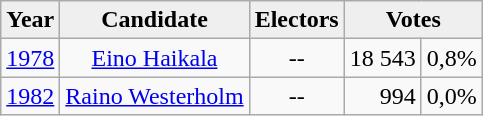<table class="wikitable">
<tr>
<th align="center" style=background:#efefef>Year</th>
<th align="center" style=background:#efefef>Candidate</th>
<th align="center" style=background:#efefef>Electors</th>
<th align="center" style=background:#efefef colspan=2>Votes</th>
</tr>
<tr>
<td align="center"><a href='#'>1978</a></td>
<td align="center"><a href='#'>Eino Haikala</a></td>
<td align="center">--</td>
<td align="right">18 543</td>
<td align="right">0,8%</td>
</tr>
<tr>
<td align="center"><a href='#'>1982</a></td>
<td align="center"><a href='#'>Raino Westerholm</a></td>
<td align="center">--</td>
<td align="right">994</td>
<td align="right">0,0%</td>
</tr>
</table>
